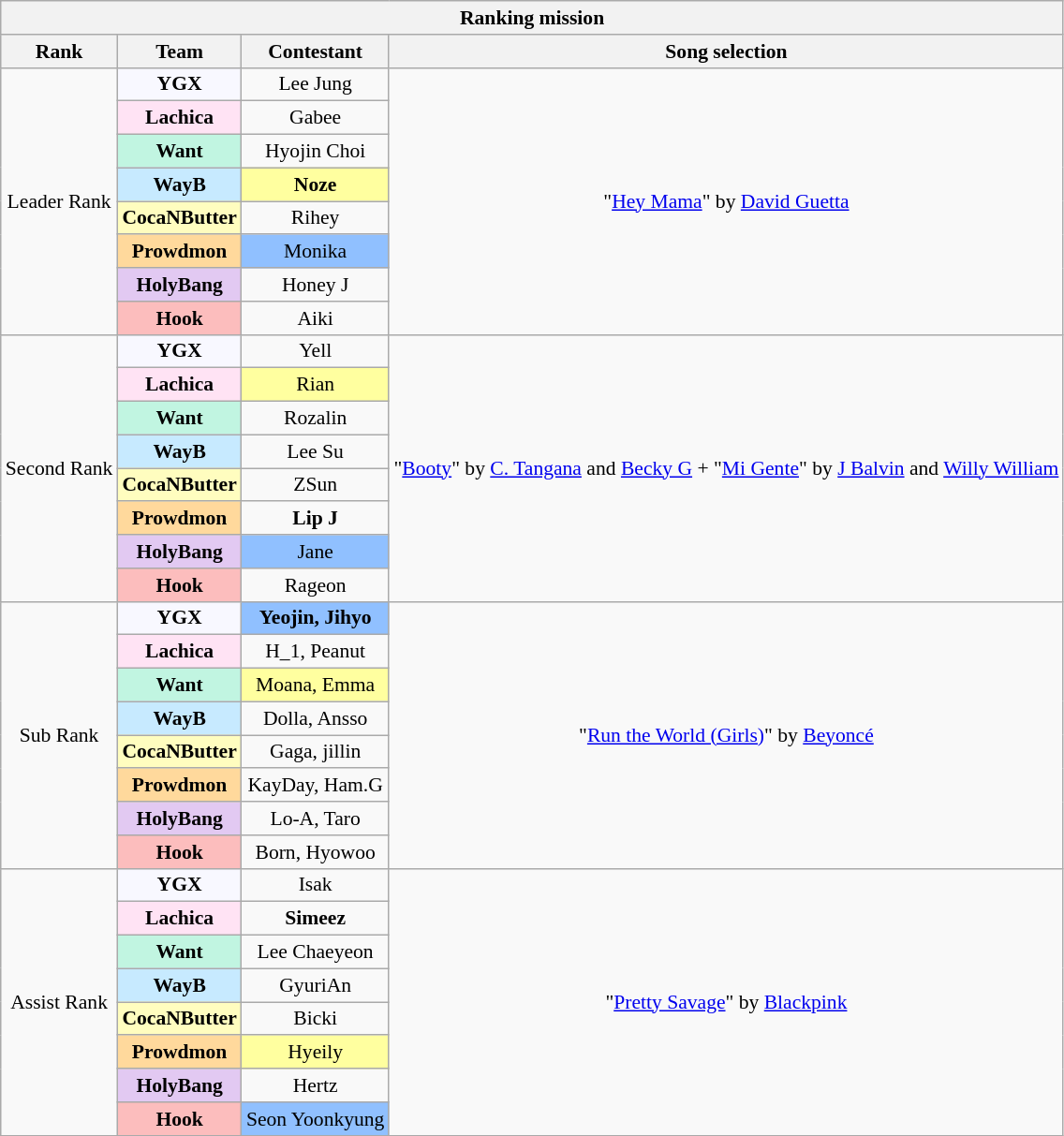<table class="wikitable"  style="text-align:center; font-size:90%">
<tr>
<th colspan="4">Ranking mission</th>
</tr>
<tr style="background:#f2f2f2;">
<th scope="col">Rank</th>
<th scope="col">Team</th>
<th scope="col">Contestant</th>
<th scope="col">Song selection</th>
</tr>
<tr>
<td rowspan="8">Leader Rank</td>
<td style="background:#F8F8FF"><strong>YGX</strong></td>
<td>Lee Jung</td>
<td rowspan="8">"<a href='#'>Hey Mama</a>" by <a href='#'>David Guetta</a></td>
</tr>
<tr>
<td style="background:#FFE3F4"><strong>Lachica</strong></td>
<td>Gabee</td>
</tr>
<tr>
<td style="background:#C1F5E1"><strong>Want</strong></td>
<td>Hyojin Choi</td>
</tr>
<tr>
<td style="background:#C7EAFF"><strong>WayB</strong></td>
<td style="background:#FFFF9F"><strong>Noze</strong></td>
</tr>
<tr>
<td style="background:#FFFDBF"><strong>CocaNButter</strong></td>
<td>Rihey</td>
</tr>
<tr>
<td style="background:#FFD99C"><strong>Prowdmon</strong></td>
<td style="background:#90C0FF">Monika</td>
</tr>
<tr>
<td style="background:#E2C9F2"><strong>HolyBang</strong></td>
<td>Honey J</td>
</tr>
<tr>
<td style="background:#FCBDBD"><strong>Hook</strong></td>
<td>Aiki</td>
</tr>
<tr>
<td rowspan="8">Second Rank</td>
<td style="background:#F8F8FF"><strong>YGX</strong></td>
<td>Yell</td>
<td rowspan="8">"<a href='#'>Booty</a>" by <a href='#'>C. Tangana</a> and <a href='#'>Becky G</a> + "<a href='#'>Mi Gente</a>" by <a href='#'>J Balvin</a> and <a href='#'>Willy William</a></td>
</tr>
<tr>
<td style="background:#FFE3F4"><strong>Lachica</strong></td>
<td style="background:#FFFF9F">Rian</td>
</tr>
<tr>
<td style="background:#C1F5E1"><strong>Want</strong></td>
<td>Rozalin</td>
</tr>
<tr>
<td style="background:#C7EAFF"><strong>WayB</strong></td>
<td>Lee Su</td>
</tr>
<tr>
<td style="background:#FFFDBF"><strong>CocaNButter</strong></td>
<td>ZSun</td>
</tr>
<tr>
<td style="background:#FFD99C"><strong>Prowdmon</strong></td>
<td><strong>Lip J</strong></td>
</tr>
<tr>
<td style="background:#E2C9F2"><strong>HolyBang</strong></td>
<td style="background:#90C0FF">Jane</td>
</tr>
<tr>
<td style="background:#FCBDBD"><strong>Hook</strong></td>
<td>Rageon</td>
</tr>
<tr>
<td rowspan="8">Sub Rank</td>
<td style="background:#F8F8FF"><strong>YGX</strong></td>
<td style="background:#90C0FF"><strong>Yeojin, Jihyo</strong></td>
<td rowspan="8">"<a href='#'>Run the World (Girls)</a>" by <a href='#'>Beyoncé</a></td>
</tr>
<tr>
<td style="background:#FFE3F4"><strong>Lachica</strong></td>
<td>H_1, Peanut</td>
</tr>
<tr>
<td style="background:#C1F5E1"><strong>Want</strong></td>
<td style="background:#FFFF9F">Moana, Emma</td>
</tr>
<tr>
<td style="background:#C7EAFF"><strong>WayB</strong></td>
<td>Dolla, Ansso</td>
</tr>
<tr>
<td style="background:#FFFDBF"><strong>CocaNButter</strong></td>
<td>Gaga, jillin</td>
</tr>
<tr>
<td style="background:#FFD99C"><strong>Prowdmon</strong></td>
<td>KayDay, Ham.G</td>
</tr>
<tr>
<td style="background:#E2C9F2"><strong>HolyBang</strong></td>
<td>Lo-A, Taro</td>
</tr>
<tr>
<td style="background:#FCBDBD"><strong>Hook</strong></td>
<td>Born, Hyowoo</td>
</tr>
<tr>
<td rowspan="8">Assist Rank</td>
<td style="background:#F8F8FF"><strong>YGX</strong></td>
<td>Isak</td>
<td rowspan="8">"<a href='#'>Pretty Savage</a>" by <a href='#'>Blackpink</a></td>
</tr>
<tr>
<td style="background:#FFE3F4"><strong>Lachica</strong></td>
<td><strong>Simeez</strong></td>
</tr>
<tr>
<td style="background:#C1F5E1"><strong>Want</strong></td>
<td>Lee Chaeyeon</td>
</tr>
<tr>
<td style="background:#C7EAFF"><strong>WayB</strong></td>
<td>GyuriAn</td>
</tr>
<tr>
<td style="background:#FFFDBF"><strong>CocaNButter</strong></td>
<td>Bicki</td>
</tr>
<tr>
<td style="background:#FFD99C"><strong>Prowdmon</strong></td>
<td style="background:#FFFF9F">Hyeily</td>
</tr>
<tr>
<td style="background:#E2C9F2"><strong>HolyBang</strong></td>
<td>Hertz</td>
</tr>
<tr>
<td style="background:#FCBDBD"><strong>Hook</strong></td>
<td style="background:#90C0FF">Seon Yoonkyung</td>
</tr>
</table>
